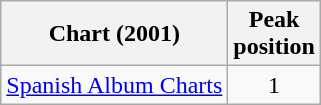<table class="wikitable sortable">
<tr>
<th>Chart (2001)</th>
<th>Peak<br>position</th>
</tr>
<tr>
<td><a href='#'>Spanish Album Charts</a></td>
<td align="center">1</td>
</tr>
</table>
